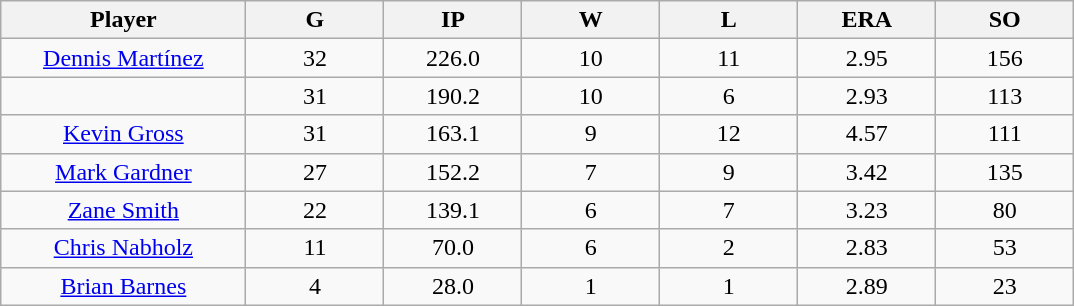<table class="wikitable sortable">
<tr>
<th bgcolor="#DDDDFF" width="16%">Player</th>
<th bgcolor="#DDDDFF" width="9%">G</th>
<th bgcolor="#DDDDFF" width="9%">IP</th>
<th bgcolor="#DDDDFF" width="9%">W</th>
<th bgcolor="#DDDDFF" width="9%">L</th>
<th bgcolor="#DDDDFF" width="9%">ERA</th>
<th bgcolor="#DDDDFF" width="9%">SO</th>
</tr>
<tr align="center">
<td><a href='#'>Dennis Martínez</a></td>
<td>32</td>
<td>226.0</td>
<td>10</td>
<td>11</td>
<td>2.95</td>
<td>156</td>
</tr>
<tr align="center">
<td></td>
<td>31</td>
<td>190.2</td>
<td>10</td>
<td>6</td>
<td>2.93</td>
<td>113</td>
</tr>
<tr align="center">
<td><a href='#'>Kevin Gross</a></td>
<td>31</td>
<td>163.1</td>
<td>9</td>
<td>12</td>
<td>4.57</td>
<td>111</td>
</tr>
<tr align="center">
<td><a href='#'>Mark Gardner</a></td>
<td>27</td>
<td>152.2</td>
<td>7</td>
<td>9</td>
<td>3.42</td>
<td>135</td>
</tr>
<tr align="center">
<td><a href='#'>Zane Smith</a></td>
<td>22</td>
<td>139.1</td>
<td>6</td>
<td>7</td>
<td>3.23</td>
<td>80</td>
</tr>
<tr align="center">
<td><a href='#'>Chris Nabholz</a></td>
<td>11</td>
<td>70.0</td>
<td>6</td>
<td>2</td>
<td>2.83</td>
<td>53</td>
</tr>
<tr align="center">
<td><a href='#'>Brian Barnes</a></td>
<td>4</td>
<td>28.0</td>
<td>1</td>
<td>1</td>
<td>2.89</td>
<td>23</td>
</tr>
</table>
